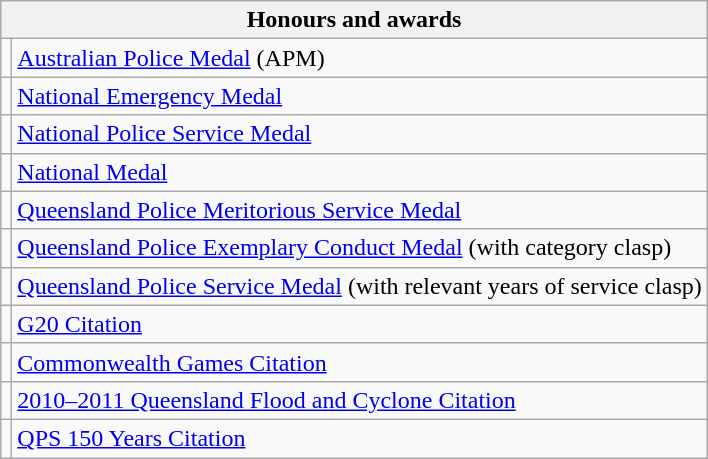<table class="wikitable">
<tr>
<th colspan=2>Honours and awards</th>
</tr>
<tr>
<td></td>
<td><a href='#'>Australian Police Medal</a> (APM)</td>
</tr>
<tr>
<td></td>
<td><a href='#'>National Emergency Medal</a></td>
</tr>
<tr>
<td></td>
<td><a href='#'>National Police Service Medal</a></td>
</tr>
<tr>
<td></td>
<td><a href='#'>National Medal</a></td>
</tr>
<tr>
<td></td>
<td><a href='#'>Queensland Police Meritorious Service Medal</a></td>
</tr>
<tr>
<td></td>
<td><a href='#'>Queensland Police Exemplary Conduct Medal</a> (with category clasp)</td>
</tr>
<tr>
<td></td>
<td><a href='#'>Queensland Police Service Medal</a> (with relevant years of service clasp)</td>
</tr>
<tr>
<td></td>
<td><a href='#'>G20 Citation</a></td>
</tr>
<tr>
<td></td>
<td><a href='#'>Commonwealth Games Citation</a></td>
</tr>
<tr>
<td></td>
<td><a href='#'>2010–2011 Queensland Flood and Cyclone Citation</a></td>
</tr>
<tr>
<td></td>
<td><a href='#'>QPS 150 Years Citation</a></td>
</tr>
</table>
